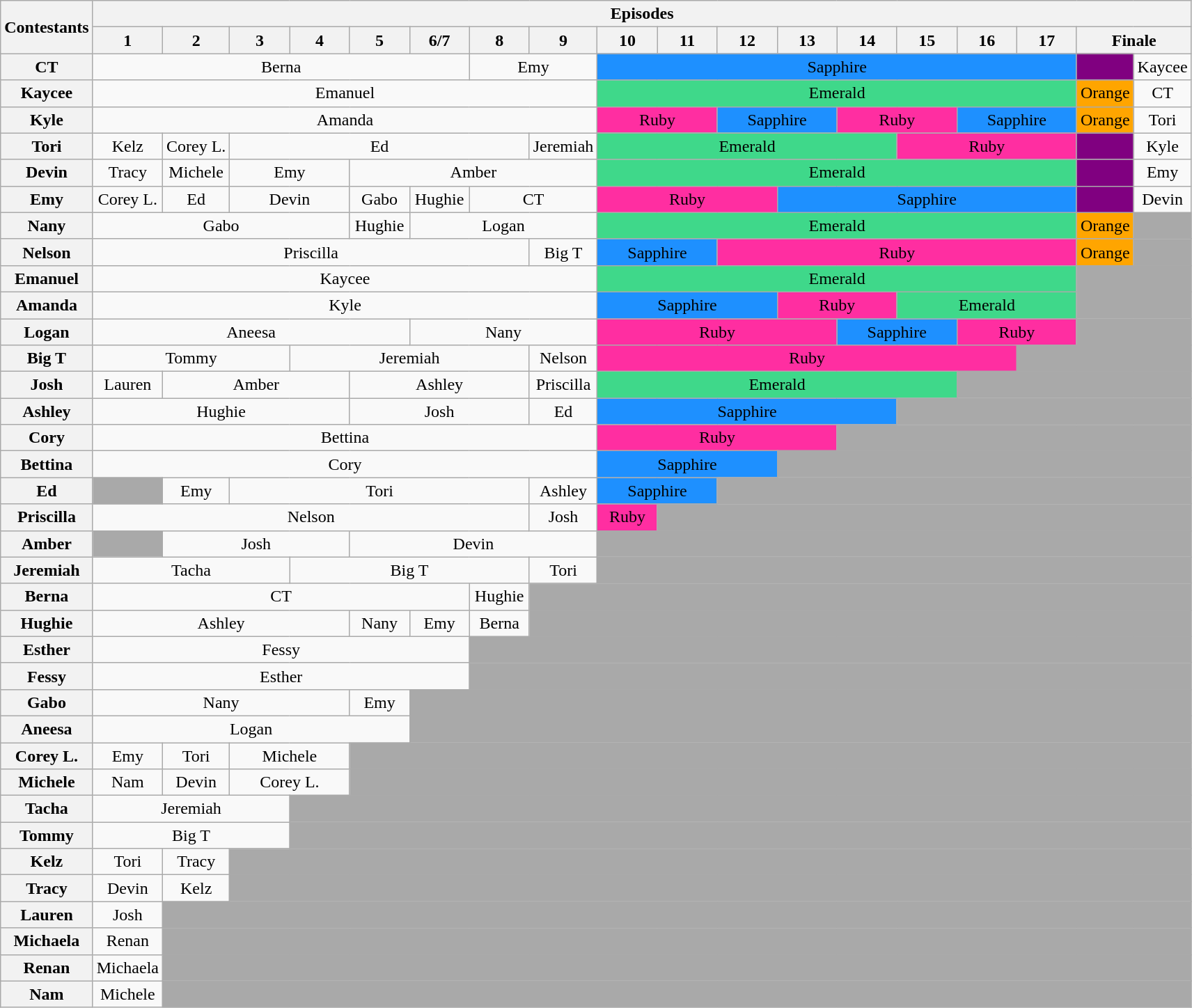<table class="wikitable sortable" style="text-align:center; white-space:nowrap">
<tr>
<th rowspan=2>Contestants</th>
<th colspan="18">Episodes</th>
</tr>
<tr>
<th scope="col" style="width:50px;">1</th>
<th scope="col" style="width:50px;">2</th>
<th scope="col" style="width:50px;">3</th>
<th scope="col" style="width:50px;">4</th>
<th scope="col" style="width:50px;">5</th>
<th scope="col" style="width:50px;">6/7</th>
<th scope="col" style="width:50px;">8</th>
<th scope="col" style="width:50px;">9</th>
<th scope="col" style="width:50px;">10</th>
<th scope="col" style="width:50px;">11</th>
<th scope="col" style="width:50px;">12</th>
<th scope="col" style="width:50px;">13</th>
<th scope="col" style="width:50px;">14</th>
<th scope="col" style="width:50px;">15</th>
<th scope="col" style="width:50px;">16</th>
<th scope="col" style="width:50px;">17</th>
<th colspan=2 scope="col" style="width:50px;">Finale</th>
</tr>
<tr>
<th>CT</th>
<td colspan="6">Berna</td>
<td colspan="2">Emy</td>
<td bgcolor="dodgerblue" colspan=8">Sapphire</td>
<td bgcolor="purple"></td>
<td>Kaycee</td>
</tr>
<tr>
<th>Kaycee</th>
<td colspan="8">Emanuel</td>
<td bgcolor="#3FD88A" colspan="8">Emerald</td>
<td bgcolor="orange">Orange</td>
<td>CT</td>
</tr>
<tr>
<th>Kyle</th>
<td colspan="8">Amanda</td>
<td bgcolor="#FF2EA1" colspan="2">Ruby</td>
<td bgcolor="dodgerblue" colspan="2">Sapphire</td>
<td bgcolor="#FF2EA1" colspan="2">Ruby</td>
<td bgcolor="dodgerblue" colspan="2">Sapphire</td>
<td bgcolor="orange">Orange</td>
<td>Tori</td>
</tr>
<tr>
<th>Tori</th>
<td>Kelz</td>
<td>Corey L.</td>
<td colspan="5">Ed</td>
<td>Jeremiah</td>
<td bgcolor="#3FD88A" colspan="5">Emerald</td>
<td bgcolor="#FF2EA1" colspan="3">Ruby</td>
<td bgcolor="purple"></td>
<td>Kyle</td>
</tr>
<tr>
<th>Devin</th>
<td>Tracy</td>
<td>Michele</td>
<td colspan="2">Emy</td>
<td colspan="4">Amber</td>
<td bgcolor="#3FD88A" colspan="8">Emerald</td>
<td bgcolor="purple"></td>
<td>Emy</td>
</tr>
<tr>
<th>Emy</th>
<td>Corey L.</td>
<td>Ed</td>
<td colspan="2">Devin</td>
<td>Gabo</td>
<td>Hughie</td>
<td colspan="2">CT</td>
<td bgcolor="#FF2EA1" colspan="3">Ruby</td>
<td bgcolor="dodgerblue" colspan="5">Sapphire</td>
<td bgcolor="purple"></td>
<td>Devin</td>
</tr>
<tr>
<th>Nany</th>
<td colspan="4">Gabo</td>
<td>Hughie</td>
<td colspan="3">Logan</td>
<td bgcolor="#3FD88A" colspan="8">Emerald</td>
<td bgcolor="orange">Orange</td>
<td colspan="1" style="background:darkgrey; "></td>
</tr>
<tr>
<th>Nelson</th>
<td colspan="7">Priscilla</td>
<td>Big T</td>
<td bgcolor="dodgerblue" colspan="2">Sapphire</td>
<td bgcolor="#FF2EA1" colspan="6">Ruby</td>
<td bgcolor="orange">Orange</td>
<td colspan="1" style="background:darkgrey; "></td>
</tr>
<tr>
<th>Emanuel</th>
<td colspan="8">Kaycee</td>
<td bgcolor="#3FD88A" colspan="8">Emerald</td>
<td colspan="2" style="background:darkgrey; "></td>
</tr>
<tr>
<th>Amanda</th>
<td colspan="8">Kyle</td>
<td bgcolor="dodgerblue" colspan="3">Sapphire</td>
<td bgcolor="#FF2EA1" colspan="2">Ruby</td>
<td bgcolor="#3FD88A" colspan="3">Emerald</td>
<td colspan="2" style="background:darkgrey; "></td>
</tr>
<tr>
<th>Logan</th>
<td colspan="5">Aneesa</td>
<td colspan="3">Nany</td>
<td bgcolor="#FF2EA1" colspan="4">Ruby</td>
<td bgcolor="dodgerblue" colspan="2">Sapphire</td>
<td bgcolor="#FF2EA1" colspan="2">Ruby</td>
<td colspan="2" style="background:darkgrey; "></td>
</tr>
<tr>
<th>Big T</th>
<td colspan="3">Tommy</td>
<td colspan="4">Jeremiah</td>
<td>Nelson</td>
<td bgcolor="#FF2EA1" colspan="7">Ruby</td>
<td colspan="3" style="background:darkgrey; "></td>
</tr>
<tr>
<th>Josh</th>
<td>Lauren</td>
<td colspan="3">Amber</td>
<td colspan="3">Ashley</td>
<td>Priscilla</td>
<td bgcolor="#3FD88A" colspan="6">Emerald</td>
<td colspan="4" style="background:darkgrey; "></td>
</tr>
<tr>
<th>Ashley</th>
<td colspan="4">Hughie</td>
<td colspan="3">Josh</td>
<td>Ed</td>
<td bgcolor="dodgerblue" colspan="5">Sapphire</td>
<td colspan="5" style="background:darkgrey; "></td>
</tr>
<tr>
<th>Cory</th>
<td colspan="8">Bettina</td>
<td bgcolor="#FF2EA1" colspan="4">Ruby</td>
<td colspan="6" style="background:darkgrey; "></td>
</tr>
<tr>
<th>Bettina</th>
<td colspan="8">Cory</td>
<td bgcolor="dodgerblue" colspan="3">Sapphire</td>
<td colspan="7" style="background:darkgrey; "></td>
</tr>
<tr>
<th>Ed</th>
<td style="background:darkgrey; "></td>
<td>Emy</td>
<td colspan="5">Tori</td>
<td>Ashley</td>
<td bgcolor="dodgerblue" colspan="2">Sapphire</td>
<td colspan="8" style="background:darkgrey; "></td>
</tr>
<tr>
<th>Priscilla</th>
<td colspan="7">Nelson</td>
<td>Josh</td>
<td bgcolor="#FF2EA1">Ruby</td>
<td colspan="9" style="background:darkgrey; "></td>
</tr>
<tr>
<th>Amber</th>
<td style="background:darkgrey; "></td>
<td colspan="3">Josh</td>
<td colspan="4">Devin</td>
<td colspan="10" style="background:darkgrey; "></td>
</tr>
<tr>
<th>Jeremiah</th>
<td colspan="3">Tacha</td>
<td colspan="4">Big T</td>
<td>Tori</td>
<td colspan="10" style="background:darkgrey; "></td>
</tr>
<tr>
<th>Berna</th>
<td colspan="6">CT</td>
<td>Hughie</td>
<td colspan="11" style="background:darkgrey; "></td>
</tr>
<tr>
<th>Hughie</th>
<td colspan="4">Ashley</td>
<td>Nany</td>
<td>Emy</td>
<td>Berna</td>
<td colspan="11" style="background:darkgrey; "></td>
</tr>
<tr>
<th>Esther</th>
<td colspan="6">Fessy</td>
<td colspan="12" style="background:darkgrey; "></td>
</tr>
<tr>
<th>Fessy</th>
<td colspan="6">Esther</td>
<td colspan="12" style="background:darkgrey; "></td>
</tr>
<tr>
<th>Gabo</th>
<td colspan="4">Nany</td>
<td>Emy</td>
<td colspan="13" style="background:darkgrey; "></td>
</tr>
<tr>
<th>Aneesa</th>
<td colspan="5">Logan</td>
<td colspan="13" style="background:darkgrey; "></td>
</tr>
<tr>
<th>Corey L.</th>
<td>Emy</td>
<td>Tori</td>
<td colspan="2">Michele</td>
<td colspan="14" style="background:darkgrey; "></td>
</tr>
<tr>
<th>Michele</th>
<td>Nam</td>
<td>Devin</td>
<td colspan="2">Corey L.</td>
<td colspan="14" style="background:darkgrey; "></td>
</tr>
<tr>
<th>Tacha</th>
<td colspan="3">Jeremiah</td>
<td colspan="15" style="background:darkgrey; "></td>
</tr>
<tr>
<th>Tommy</th>
<td colspan="3">Big T</td>
<td colspan="15" style="background:darkgrey; "></td>
</tr>
<tr>
<th>Kelz</th>
<td>Tori</td>
<td>Tracy</td>
<td colspan="16" style="background:darkgrey; "></td>
</tr>
<tr>
<th>Tracy</th>
<td>Devin</td>
<td>Kelz</td>
<td colspan="16" style="background:darkgrey; "></td>
</tr>
<tr>
<th>Lauren</th>
<td>Josh</td>
<td colspan="17" style="background:darkgrey; "></td>
</tr>
<tr>
<th>Michaela</th>
<td>Renan</td>
<td colspan="17" style="background:darkgrey; "></td>
</tr>
<tr>
<th>Renan</th>
<td>Michaela</td>
<td colspan="17" style="background:darkgrey; "></td>
</tr>
<tr>
<th>Nam</th>
<td>Michele</td>
<td colspan="17" style="background:darkgrey; "></td>
</tr>
</table>
